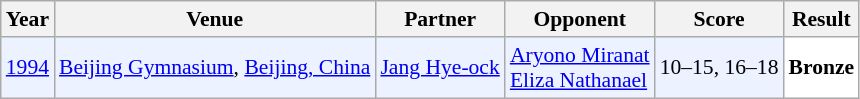<table class="sortable wikitable" style="font-size: 90%;">
<tr>
<th>Year</th>
<th>Venue</th>
<th>Partner</th>
<th>Opponent</th>
<th>Score</th>
<th>Result</th>
</tr>
<tr style="background:#ECF2FF">
<td align="center"><a href='#'>1994</a></td>
<td align="left"><a href='#'>Beijing Gymnasium</a>, <a href='#'>Beijing, China</a></td>
<td align="left"> <a href='#'>Jang Hye-ock</a></td>
<td align="left"> <a href='#'>Aryono Miranat</a> <br>  <a href='#'>Eliza Nathanael</a></td>
<td align="left">10–15, 16–18</td>
<td style="text-align:left; background:white"> <strong>Bronze</strong></td>
</tr>
</table>
